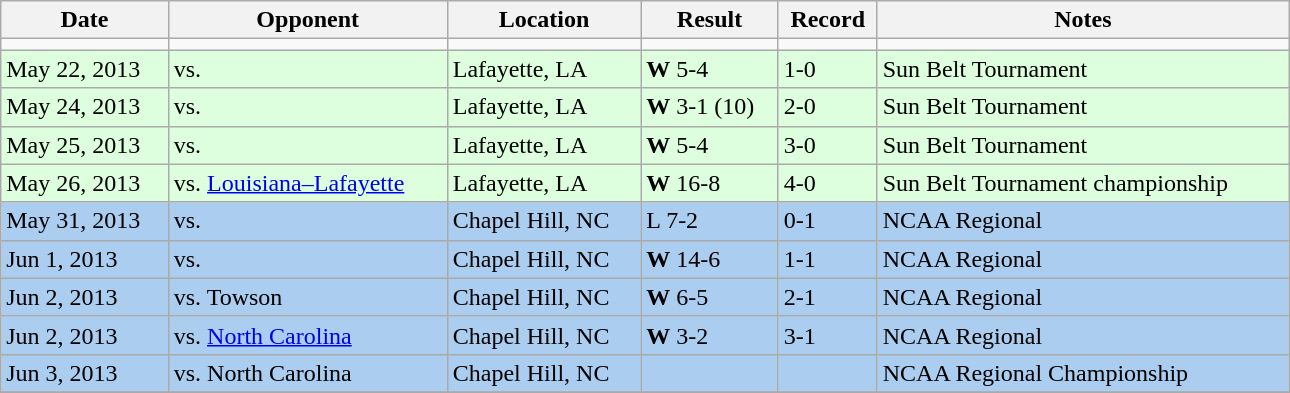<table class="wikitable" width="68%">
<tr>
<th>Date</th>
<th>Opponent</th>
<th>Location</th>
<th>Result</th>
<th>Record</th>
<th>Notes</th>
</tr>
<tr>
<td></td>
<td></td>
<td></td>
<td></td>
<td></td>
<td></td>
</tr>
<tr style="background: #ddffdd;">
<td>May 22, 2013</td>
<td>vs. </td>
<td>Lafayette, LA</td>
<td><strong>W</strong> 5-4</td>
<td>1-0</td>
<td>Sun Belt Tournament</td>
</tr>
<tr style="background: #ddffdd;">
<td>May 24, 2013</td>
<td>vs. </td>
<td>Lafayette, LA</td>
<td><strong>W</strong> 3-1 (10)</td>
<td>2-0</td>
<td>Sun Belt Tournament</td>
</tr>
<tr style="background: #ddffdd;">
<td>May 25, 2013</td>
<td>vs. </td>
<td>Lafayette, LA</td>
<td><strong>W</strong> 5-4</td>
<td>3-0</td>
<td>Sun Belt Tournament</td>
</tr>
<tr style="background: #ddffdd;">
<td>May 26, 2013</td>
<td>vs. <a href='#'>Louisiana–Lafayette</a></td>
<td>Lafayette, LA</td>
<td><strong>W</strong> 16-8</td>
<td>4-0</td>
<td>Sun Belt Tournament championship</td>
</tr>
<tr style="background: #abcdef;">
<td>May 31, 2013</td>
<td>vs. </td>
<td>Chapel Hill, NC</td>
<td>L 7-2</td>
<td>0-1</td>
<td>NCAA Regional</td>
</tr>
<tr style="background: #abcdef;">
<td>Jun 1, 2013</td>
<td>vs. </td>
<td>Chapel Hill, NC</td>
<td><strong>W</strong> 14-6</td>
<td>1-1</td>
<td>NCAA Regional</td>
</tr>
<tr style="background: #abcdef;">
<td>Jun 2, 2013</td>
<td>vs. Towson</td>
<td>Chapel Hill, NC</td>
<td><strong>W</strong> 6-5</td>
<td>2-1</td>
<td>NCAA Regional</td>
</tr>
<tr style="background: #abcdef;">
<td>Jun 2, 2013</td>
<td>vs. <a href='#'>North Carolina</a></td>
<td>Chapel Hill, NC</td>
<td><strong>W</strong> 3-2</td>
<td>3-1</td>
<td>NCAA Regional</td>
</tr>
<tr style="background: #abcdef;">
<td>Jun 3, 2013</td>
<td>vs. North Carolina</td>
<td>Chapel Hill, NC</td>
<td></td>
<td></td>
<td>NCAA Regional Championship</td>
</tr>
<tr | colspan="6" | >
</tr>
</table>
